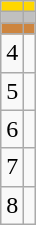<table class="wikitable">
<tr style="background:gold;">
<td align=center></td>
<td></td>
</tr>
<tr style="background:silver;">
<td align=center></td>
<td></td>
</tr>
<tr style="background:peru;">
<td align=center></td>
<td></td>
</tr>
<tr>
<td align=center>4</td>
<td></td>
</tr>
<tr>
<td align=center>5</td>
<td></td>
</tr>
<tr>
<td align=center>6</td>
<td></td>
</tr>
<tr>
<td align=center>7</td>
<td></td>
</tr>
<tr>
<td align=center>8</td>
<td></td>
</tr>
</table>
